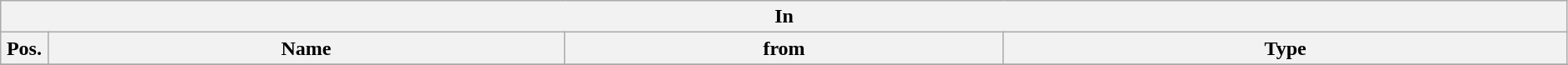<table class="wikitable" style="font-size:100%;width:99%;">
<tr>
<th colspan="4">In</th>
</tr>
<tr>
<th width=3%>Pos.</th>
<th width=33%>Name</th>
<th width=28%>from</th>
<th width=36%>Type</th>
</tr>
<tr>
</tr>
</table>
